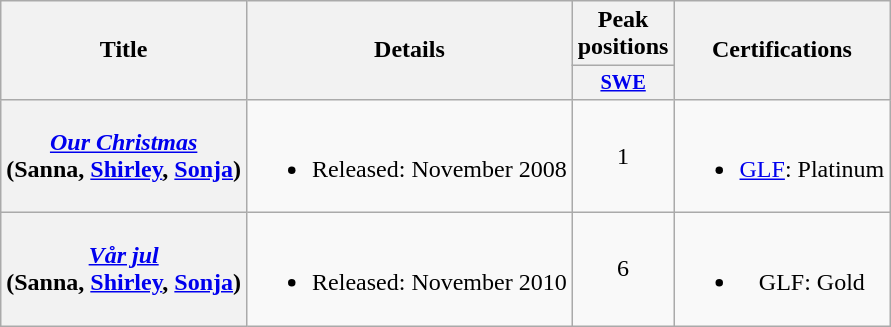<table class="wikitable plainrowheaders" style="text-align:center;">
<tr>
<th scope="col" rowspan="2">Title</th>
<th scope="col" rowspan="2">Details</th>
<th scope="col">Peak positions</th>
<th scope="col" rowspan="2">Certifications</th>
</tr>
<tr>
<th scope="col" style="width:3em;font-size:85%;"><a href='#'>SWE</a><br></th>
</tr>
<tr>
<th scope="row"><em><a href='#'>Our Christmas</a></em><br><span>(Sanna, <a href='#'>Shirley</a>, <a href='#'>Sonja</a>)</span></th>
<td><br><ul><li>Released: November 2008</li></ul></td>
<td>1</td>
<td><br><ul><li><a href='#'>GLF</a>: Platinum</li></ul></td>
</tr>
<tr>
<th scope="row"><em><a href='#'>Vår jul</a></em><br><span>(Sanna, <a href='#'>Shirley</a>, <a href='#'>Sonja</a>)</span></th>
<td><br><ul><li>Released: November 2010</li></ul></td>
<td>6</td>
<td><br><ul><li>GLF: Gold</li></ul></td>
</tr>
</table>
